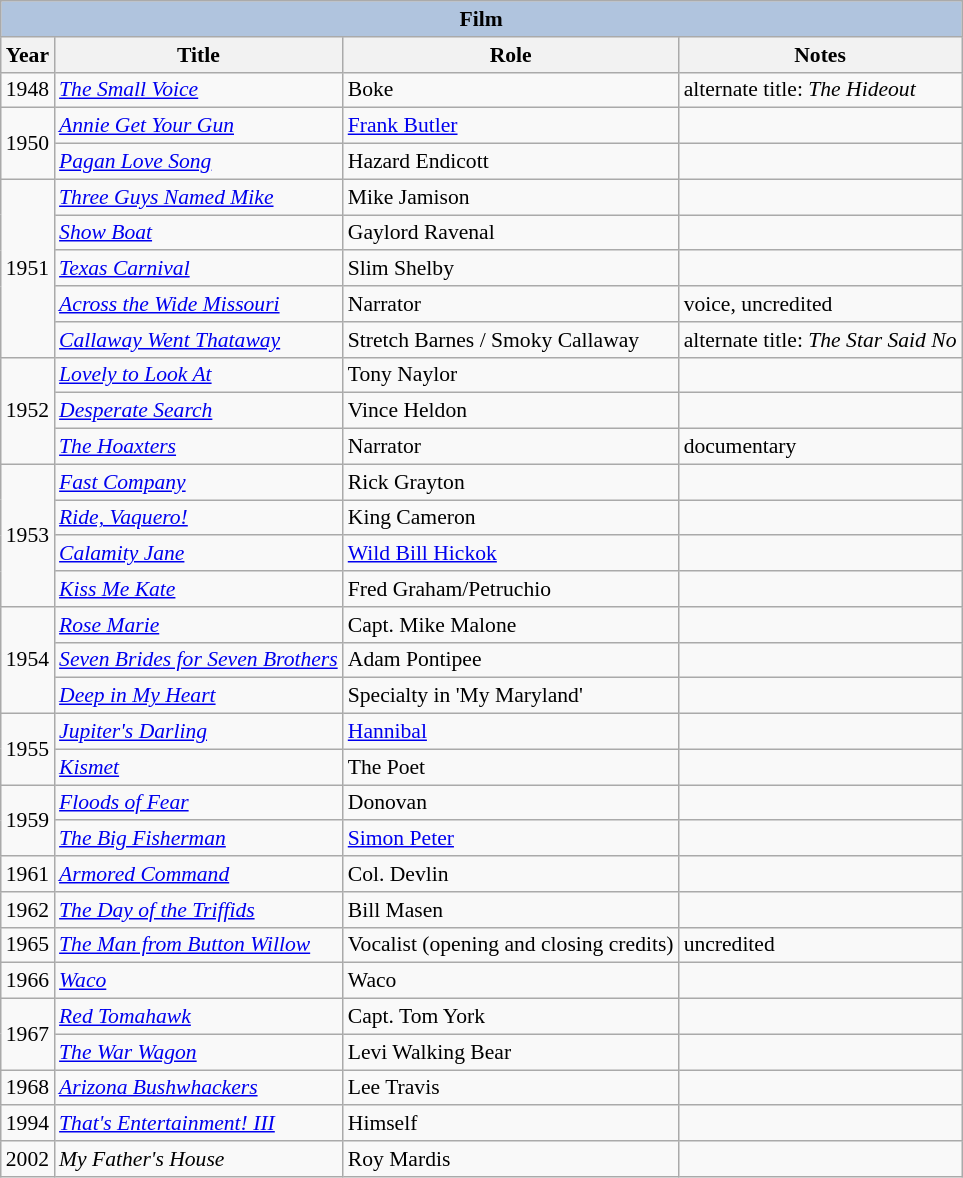<table class="wikitable" style="font-size: 90%;">
<tr>
<th colspan="4" style="background: LightSteelBlue;">Film</th>
</tr>
<tr>
<th>Year</th>
<th>Title</th>
<th>Role</th>
<th class = "unsortable">Notes</th>
</tr>
<tr>
<td>1948</td>
<td><em><a href='#'>The Small Voice</a></em></td>
<td>Boke</td>
<td>alternate title: <em>The Hideout</em></td>
</tr>
<tr>
<td rowspan=2>1950</td>
<td><em><a href='#'>Annie Get Your Gun</a></em></td>
<td><a href='#'>Frank Butler</a></td>
<td></td>
</tr>
<tr>
<td><em><a href='#'>Pagan Love Song</a></em></td>
<td>Hazard Endicott</td>
<td></td>
</tr>
<tr>
<td rowspan=5>1951</td>
<td><em><a href='#'>Three Guys Named Mike</a></em></td>
<td>Mike Jamison</td>
<td></td>
</tr>
<tr>
<td><em><a href='#'>Show Boat</a></em></td>
<td>Gaylord Ravenal</td>
<td></td>
</tr>
<tr>
<td><em><a href='#'>Texas Carnival</a></em></td>
<td>Slim Shelby</td>
<td></td>
</tr>
<tr>
<td><em><a href='#'>Across the Wide Missouri</a></em></td>
<td>Narrator</td>
<td>voice, uncredited</td>
</tr>
<tr>
<td><em><a href='#'>Callaway Went Thataway</a></em></td>
<td>Stretch Barnes / Smoky Callaway</td>
<td>alternate title: <em>The Star Said No</em></td>
</tr>
<tr>
<td rowspan=3>1952</td>
<td><em><a href='#'>Lovely to Look At</a></em></td>
<td>Tony Naylor</td>
<td></td>
</tr>
<tr>
<td><em><a href='#'>Desperate Search</a></em></td>
<td>Vince Heldon</td>
<td></td>
</tr>
<tr>
<td><em><a href='#'>The Hoaxters</a></em></td>
<td>Narrator</td>
<td>documentary</td>
</tr>
<tr>
<td rowspan=4>1953</td>
<td><em><a href='#'>Fast Company</a></em></td>
<td>Rick Grayton</td>
<td></td>
</tr>
<tr>
<td><em><a href='#'>Ride, Vaquero!</a></em></td>
<td>King Cameron</td>
<td></td>
</tr>
<tr>
<td><em><a href='#'>Calamity Jane</a></em></td>
<td><a href='#'>Wild Bill Hickok</a></td>
<td></td>
</tr>
<tr>
<td><em><a href='#'>Kiss Me Kate</a></em></td>
<td>Fred Graham/Petruchio</td>
<td></td>
</tr>
<tr>
<td rowspan=3>1954</td>
<td><em><a href='#'>Rose Marie</a></em></td>
<td>Capt. Mike Malone</td>
<td></td>
</tr>
<tr>
<td><em><a href='#'>Seven Brides for Seven Brothers</a></em></td>
<td>Adam Pontipee</td>
<td></td>
</tr>
<tr>
<td><em><a href='#'>Deep in My Heart</a></em></td>
<td>Specialty in 'My Maryland'</td>
<td></td>
</tr>
<tr>
<td rowspan=2>1955</td>
<td><em><a href='#'>Jupiter's Darling</a></em></td>
<td><a href='#'>Hannibal</a></td>
<td></td>
</tr>
<tr>
<td><em><a href='#'>Kismet</a></em></td>
<td>The Poet</td>
<td></td>
</tr>
<tr>
<td rowspan=2>1959</td>
<td><em><a href='#'>Floods of Fear</a></em></td>
<td>Donovan</td>
<td></td>
</tr>
<tr>
<td><em><a href='#'>The Big Fisherman</a></em></td>
<td><a href='#'>Simon Peter</a></td>
<td></td>
</tr>
<tr>
<td>1961</td>
<td><em><a href='#'>Armored Command</a></em></td>
<td>Col. Devlin</td>
<td></td>
</tr>
<tr>
<td>1962</td>
<td><em><a href='#'>The Day of the Triffids</a></em></td>
<td>Bill Masen</td>
<td></td>
</tr>
<tr>
<td>1965</td>
<td><em><a href='#'>The Man from Button Willow</a></em></td>
<td>Vocalist (opening and closing credits)</td>
<td>uncredited</td>
</tr>
<tr>
<td>1966</td>
<td><em><a href='#'>Waco</a></em></td>
<td>Waco</td>
<td></td>
</tr>
<tr>
<td rowspan=2>1967</td>
<td><em><a href='#'>Red Tomahawk</a></em></td>
<td>Capt. Tom York</td>
<td></td>
</tr>
<tr>
<td><em><a href='#'>The War Wagon</a></em></td>
<td>Levi Walking Bear</td>
<td></td>
</tr>
<tr>
<td>1968</td>
<td><em><a href='#'>Arizona Bushwhackers</a></em></td>
<td>Lee Travis</td>
<td></td>
</tr>
<tr>
<td>1994</td>
<td><em><a href='#'>That's Entertainment! III</a></em></td>
<td>Himself</td>
<td></td>
</tr>
<tr>
<td>2002</td>
<td><em>My Father's House</em></td>
<td>Roy Mardis</td>
<td></td>
</tr>
</table>
